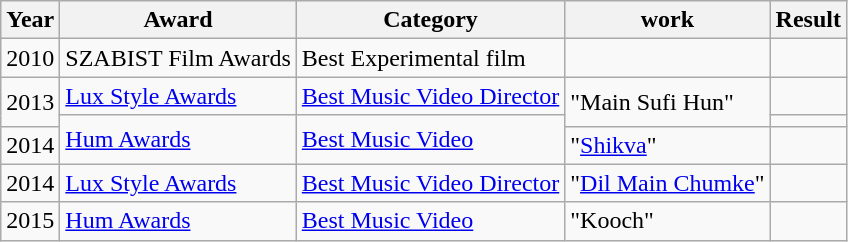<table class="wikitable sortable">
<tr>
<th>Year</th>
<th>Award</th>
<th>Category</th>
<th>work</th>
<th>Result</th>
</tr>
<tr>
<td>2010</td>
<td>SZABIST Film Awards</td>
<td>Best Experimental film</td>
<td></td>
<td></td>
</tr>
<tr>
<td rowspan="2">2013</td>
<td><a href='#'>Lux Style Awards</a></td>
<td><a href='#'>Best Music Video Director</a></td>
<td rowspan="2">"Main Sufi Hun"</td>
<td></td>
</tr>
<tr>
<td rowspan="2"><a href='#'>Hum Awards</a></td>
<td rowspan="2"><a href='#'>Best Music Video</a></td>
<td></td>
</tr>
<tr>
<td>2014</td>
<td>"<a href='#'>Shikva</a>"</td>
<td></td>
</tr>
<tr>
<td>2014</td>
<td><a href='#'>Lux Style Awards</a></td>
<td><a href='#'>Best Music Video Director</a></td>
<td>"<a href='#'>Dil Main Chumke</a>"</td>
<td></td>
</tr>
<tr>
<td>2015</td>
<td><a href='#'>Hum Awards</a></td>
<td><a href='#'>Best Music Video</a></td>
<td>"Kooch"</td>
<td></td>
</tr>
</table>
